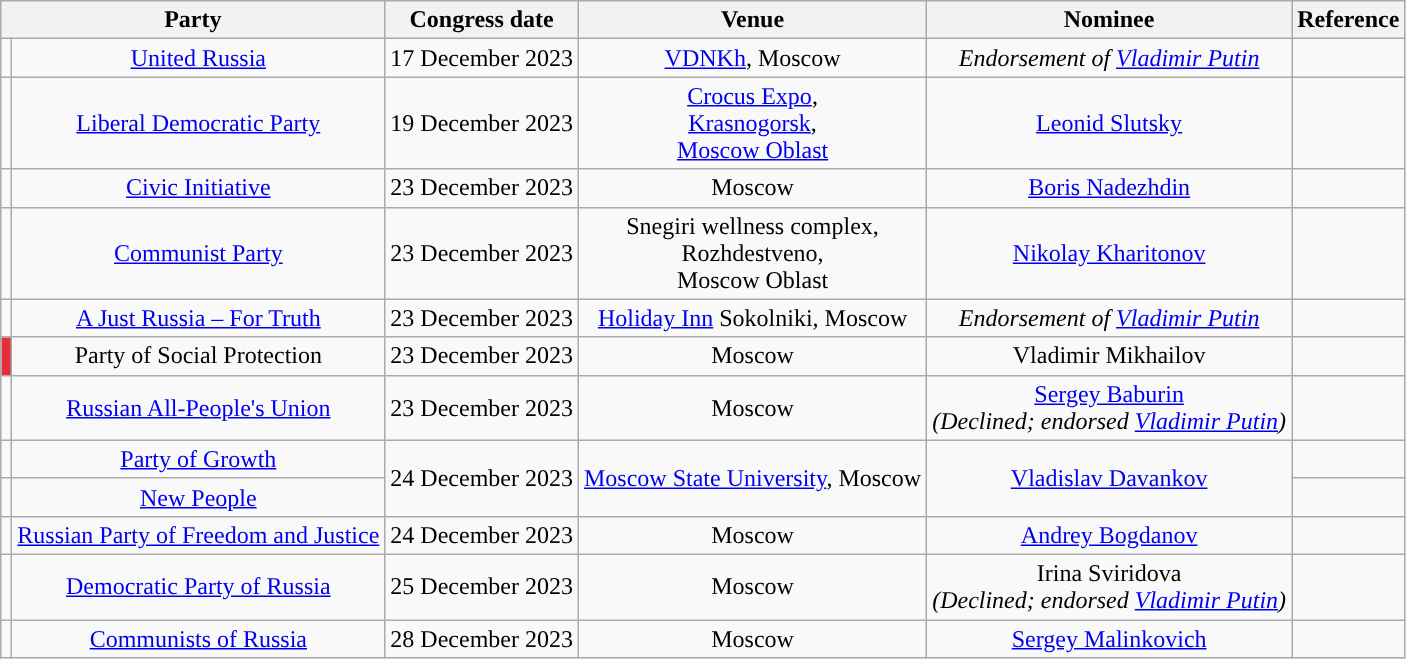<table class="wikitable" style="text-align:center">
<tr>
<th colspan="2">Party</th>
<th>Congress date</th>
<th>Venue</th>
<th>Nominee</th>
<th>Reference</th>
</tr>
<tr>
<td style="background-color:"></td>
<td><a href='#'>United Russia</a></td>
<td>17 December 2023</td>
<td><a href='#'>VDNKh</a>, Moscow</td>
<td><em>Endorsement of <a href='#'>Vladimir Putin</a></em></td>
<td></td>
</tr>
<tr>
<td style="background-color:"></td>
<td><a href='#'>Liberal Democratic Party</a></td>
<td>19 December 2023</td>
<td><a href='#'>Crocus Expo</a>,<br><a href='#'>Krasnogorsk</a>,<br><a href='#'>Moscow Oblast</a></td>
<td><a href='#'>Leonid Slutsky</a></td>
<td></td>
</tr>
<tr>
<td style="background-color:"></td>
<td><a href='#'>Civic Initiative</a></td>
<td>23 December 2023</td>
<td>Moscow</td>
<td><a href='#'>Boris Nadezhdin</a></td>
<td></td>
</tr>
<tr>
<td style="background-color:"></td>
<td><a href='#'>Communist Party</a></td>
<td>23 December 2023</td>
<td>Snegiri wellness complex,<br>Rozhdestveno,<br>Moscow Oblast</td>
<td><a href='#'>Nikolay Kharitonov</a></td>
<td></td>
</tr>
<tr>
<td style="background-color:"></td>
<td><a href='#'>A Just Russia – For Truth</a></td>
<td>23 December 2023</td>
<td><a href='#'>Holiday Inn</a> Sokolniki, Moscow</td>
<td><em>Endorsement of <a href='#'>Vladimir Putin</a></em></td>
<td></td>
</tr>
<tr>
<td style="background-color:#e62e3a;"></td>
<td>Party of Social Protection</td>
<td>23 December 2023</td>
<td>Moscow</td>
<td>Vladimir Mikhailov</td>
<td></td>
</tr>
<tr>
<td style="background-color:"></td>
<td><a href='#'>Russian All-People's Union</a></td>
<td>23 December 2023</td>
<td>Moscow</td>
<td><a href='#'>Sergey Baburin</a> <br><em>(Declined; endorsed <a href='#'>Vladimir Putin</a>)</em></td>
<td></td>
</tr>
<tr>
<td style="background-color:"></td>
<td><a href='#'>Party of Growth</a></td>
<td rowspan="2">24 December 2023</td>
<td rowspan="2"><a href='#'>Moscow State University</a>, Moscow</td>
<td rowspan="2"><a href='#'>Vladislav Davankov</a></td>
<td></td>
</tr>
<tr>
<td style="background-color:"></td>
<td><a href='#'>New People</a></td>
<td></td>
</tr>
<tr>
<td style="background-color:"></td>
<td><a href='#'>Russian Party of Freedom and Justice</a></td>
<td>24 December 2023</td>
<td>Moscow</td>
<td><a href='#'>Andrey Bogdanov</a></td>
<td></td>
</tr>
<tr>
<td style="background-color:"></td>
<td><a href='#'>Democratic Party of Russia</a></td>
<td>25 December 2023</td>
<td>Moscow</td>
<td>Irina Sviridova <br><em>(Declined; endorsed <a href='#'>Vladimir Putin</a>)</em></td>
<td></td>
</tr>
<tr>
<td style="background-color:"></td>
<td><a href='#'>Communists of Russia</a></td>
<td>28 December 2023</td>
<td>Moscow</td>
<td><a href='#'>Sergey Malinkovich</a></td>
<td></td>
</tr>
</table>
